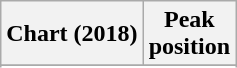<table class="wikitable sortable plainrowheaders" style="text-align:center">
<tr>
<th scope="col">Chart (2018)</th>
<th scope="col">Peak<br>position</th>
</tr>
<tr>
</tr>
<tr>
</tr>
<tr>
</tr>
<tr>
</tr>
</table>
